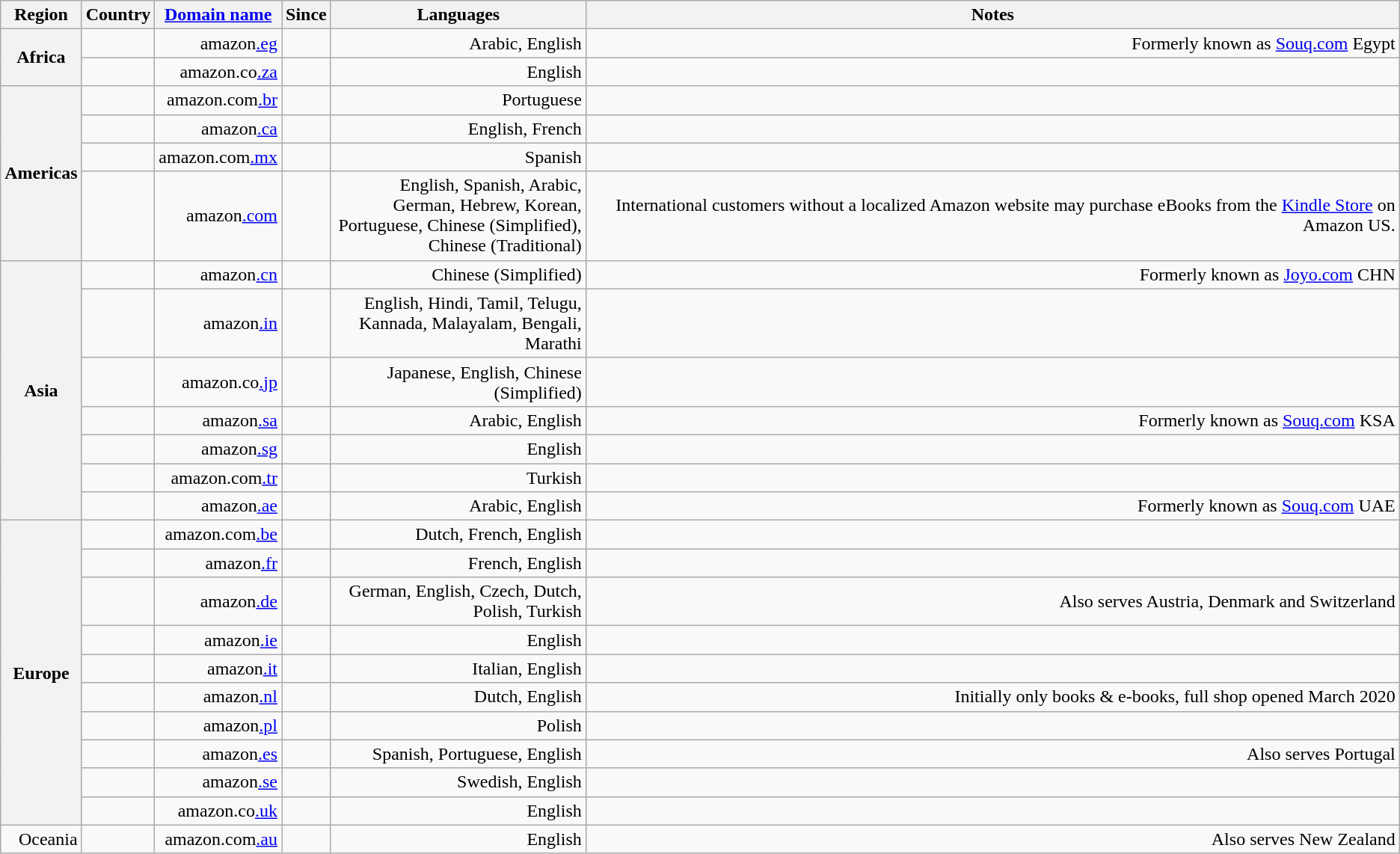<table class="wikitable sortable" style="text-align:right">
<tr>
<th scope="col">Region</th>
<th scope="col">Country</th>
<th scope="col"><a href='#'>Domain name</a></th>
<th scope="col">Since</th>
<th scope="col" style="width: 220px;">Languages</th>
<th>Notes</th>
</tr>
<tr>
<th rowspan="2" >Africa</th>
<td></td>
<td>amazon<a href='#'>.eg</a></td>
<td></td>
<td>Arabic, English</td>
<td>Formerly known as <a href='#'>Souq.com</a> Egypt</td>
</tr>
<tr>
<td></td>
<td>amazon.co<a href='#'>.za</a></td>
<td></td>
<td>English</td>
<td></td>
</tr>
<tr>
<th rowspan="4" >Americas</th>
<td></td>
<td>amazon.com<a href='#'>.br</a></td>
<td></td>
<td>Portuguese</td>
<td></td>
</tr>
<tr>
<td></td>
<td>amazon<a href='#'>.ca</a></td>
<td></td>
<td>English, French</td>
<td></td>
</tr>
<tr>
<td></td>
<td>amazon.com<a href='#'>.mx</a></td>
<td></td>
<td>Spanish</td>
<td></td>
</tr>
<tr>
<td></td>
<td>amazon<a href='#'>.com</a></td>
<td></td>
<td>English, Spanish, Arabic, German, Hebrew, Korean, Portuguese, Chinese (Simplified), Chinese (Traditional)</td>
<td>International customers without a localized Amazon website may purchase eBooks from the <a href='#'>Kindle Store</a> on Amazon US.</td>
</tr>
<tr>
<th rowspan="7" >Asia</th>
<td></td>
<td>amazon<a href='#'>.cn</a></td>
<td></td>
<td>Chinese (Simplified)</td>
<td>Formerly known as <a href='#'>Joyo.com</a> CHN</td>
</tr>
<tr>
<td></td>
<td>amazon<a href='#'>.in</a></td>
<td></td>
<td>English, Hindi, Tamil, Telugu, Kannada, Malayalam, Bengali, Marathi</td>
<td></td>
</tr>
<tr>
<td></td>
<td>amazon.co<a href='#'>.jp</a></td>
<td></td>
<td>Japanese, English, Chinese (Simplified)</td>
<td></td>
</tr>
<tr>
<td></td>
<td>amazon<a href='#'>.sa</a></td>
<td></td>
<td>Arabic, English</td>
<td>Formerly known as <a href='#'>Souq.com</a> KSA</td>
</tr>
<tr>
<td></td>
<td>amazon<a href='#'>.sg</a></td>
<td></td>
<td>English</td>
<td></td>
</tr>
<tr>
<td></td>
<td>amazon.com<a href='#'>.tr</a></td>
<td></td>
<td>Turkish</td>
<td></td>
</tr>
<tr>
<td></td>
<td>amazon<a href='#'>.ae</a></td>
<td></td>
<td>Arabic, English</td>
<td>Formerly known as <a href='#'>Souq.com</a> UAE</td>
</tr>
<tr>
<th rowspan="10" >Europe</th>
<td></td>
<td>amazon.com<a href='#'>.be</a></td>
<td></td>
<td>Dutch, French, English</td>
<td></td>
</tr>
<tr>
<td></td>
<td>amazon<a href='#'>.fr</a></td>
<td></td>
<td>French, English</td>
<td></td>
</tr>
<tr>
<td></td>
<td>amazon<a href='#'>.de</a></td>
<td></td>
<td>German, English, Czech, Dutch, Polish, Turkish</td>
<td>Also serves Austria, Denmark and Switzerland</td>
</tr>
<tr>
<td></td>
<td>amazon<a href='#'>.ie</a></td>
<td></td>
<td>English</td>
<td></td>
</tr>
<tr>
<td></td>
<td>amazon<a href='#'>.it</a></td>
<td></td>
<td>Italian, English</td>
<td></td>
</tr>
<tr>
<td></td>
<td>amazon<a href='#'>.nl</a></td>
<td></td>
<td>Dutch, English</td>
<td>Initially only books & e-books, full shop opened March 2020</td>
</tr>
<tr>
<td></td>
<td>amazon<a href='#'>.pl</a></td>
<td></td>
<td>Polish</td>
<td></td>
</tr>
<tr>
<td></td>
<td>amazon<a href='#'>.es</a></td>
<td></td>
<td>Spanish, Portuguese, English</td>
<td>Also serves Portugal</td>
</tr>
<tr>
<td></td>
<td>amazon<a href='#'>.se</a></td>
<td></td>
<td>Swedish, English</td>
<td></td>
</tr>
<tr>
<td></td>
<td>amazon.co<a href='#'>.uk</a></td>
<td></td>
<td>English</td>
<td></td>
</tr>
<tr>
<td>Oceania</td>
<td></td>
<td>amazon.com<a href='#'>.au</a></td>
<td></td>
<td>English</td>
<td>Also serves New Zealand</td>
</tr>
</table>
